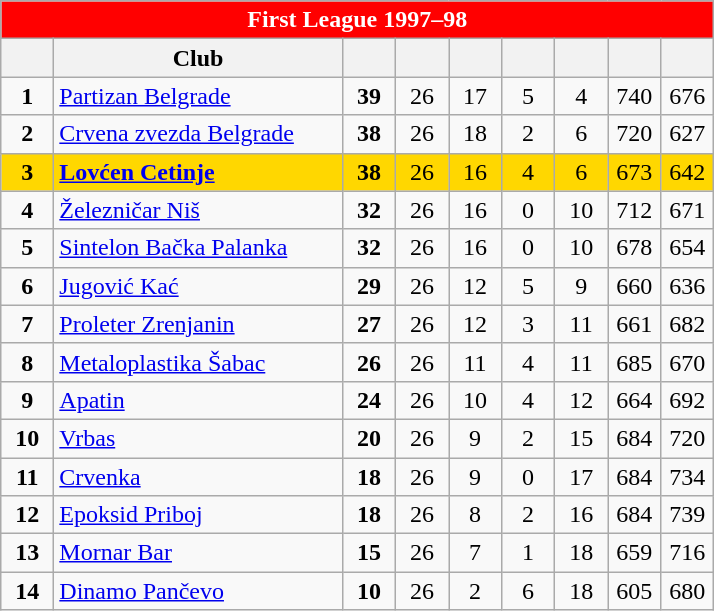<table class="wikitable" style="text-align:center">
<tr>
<th colspan=10 style="background:red;color:white;">First League 1997–98</th>
</tr>
<tr>
<th width=28></th>
<th width=185>Club</th>
<th width=28></th>
<th width=28></th>
<th width=28></th>
<th width=28></th>
<th width=28></th>
<th width=28></th>
<th width=28></th>
</tr>
<tr>
<td><strong>1</strong></td>
<td align=left><a href='#'>Partizan Belgrade</a></td>
<td><strong>39</strong></td>
<td>26</td>
<td>17</td>
<td>5</td>
<td>4</td>
<td>740</td>
<td>676</td>
</tr>
<tr>
<td><strong>2</strong></td>
<td align=left><a href='#'>Crvena zvezda Belgrade</a></td>
<td><strong>38</strong></td>
<td>26</td>
<td>18</td>
<td>2</td>
<td>6</td>
<td>720</td>
<td>627</td>
</tr>
<tr style="background:gold;">
<td><strong>3</strong></td>
<td align=left><strong><a href='#'>Lovćen Cetinje</a></strong></td>
<td><strong>38</strong></td>
<td>26</td>
<td>16</td>
<td>4</td>
<td>6</td>
<td>673</td>
<td>642</td>
</tr>
<tr>
<td><strong>4</strong></td>
<td align=left><a href='#'>Železničar Niš</a></td>
<td><strong>32</strong></td>
<td>26</td>
<td>16</td>
<td>0</td>
<td>10</td>
<td>712</td>
<td>671</td>
</tr>
<tr>
<td><strong>5</strong></td>
<td align=left><a href='#'>Sintelon Bačka Palanka</a></td>
<td><strong>32</strong></td>
<td>26</td>
<td>16</td>
<td>0</td>
<td>10</td>
<td>678</td>
<td>654</td>
</tr>
<tr>
<td><strong>6</strong></td>
<td align=left><a href='#'>Jugović Kać</a></td>
<td><strong>29</strong></td>
<td>26</td>
<td>12</td>
<td>5</td>
<td>9</td>
<td>660</td>
<td>636</td>
</tr>
<tr>
<td><strong>7</strong></td>
<td align=left><a href='#'>Proleter Zrenjanin</a></td>
<td><strong>27</strong></td>
<td>26</td>
<td>12</td>
<td>3</td>
<td>11</td>
<td>661</td>
<td>682</td>
</tr>
<tr>
<td><strong>8</strong></td>
<td align=left><a href='#'>Metaloplastika Šabac</a></td>
<td><strong>26</strong></td>
<td>26</td>
<td>11</td>
<td>4</td>
<td>11</td>
<td>685</td>
<td>670</td>
</tr>
<tr>
<td><strong>9</strong></td>
<td align=left><a href='#'>Apatin</a></td>
<td><strong>24</strong></td>
<td>26</td>
<td>10</td>
<td>4</td>
<td>12</td>
<td>664</td>
<td>692</td>
</tr>
<tr>
<td><strong>10</strong></td>
<td align=left><a href='#'>Vrbas</a></td>
<td><strong>20</strong></td>
<td>26</td>
<td>9</td>
<td>2</td>
<td>15</td>
<td>684</td>
<td>720</td>
</tr>
<tr>
<td><strong>11</strong></td>
<td align=left><a href='#'>Crvenka</a></td>
<td><strong>18</strong></td>
<td>26</td>
<td>9</td>
<td>0</td>
<td>17</td>
<td>684</td>
<td>734</td>
</tr>
<tr>
<td><strong>12</strong></td>
<td align=left><a href='#'>Epoksid Priboj</a></td>
<td><strong>18</strong></td>
<td>26</td>
<td>8</td>
<td>2</td>
<td>16</td>
<td>684</td>
<td>739</td>
</tr>
<tr>
<td><strong>13</strong></td>
<td align=left><a href='#'>Mornar Bar</a></td>
<td><strong>15</strong></td>
<td>26</td>
<td>7</td>
<td>1</td>
<td>18</td>
<td>659</td>
<td>716</td>
</tr>
<tr>
<td><strong>14</strong></td>
<td align=left><a href='#'>Dinamo Pančevo</a></td>
<td><strong>10</strong></td>
<td>26</td>
<td>2</td>
<td>6</td>
<td>18</td>
<td>605</td>
<td>680</td>
</tr>
</table>
